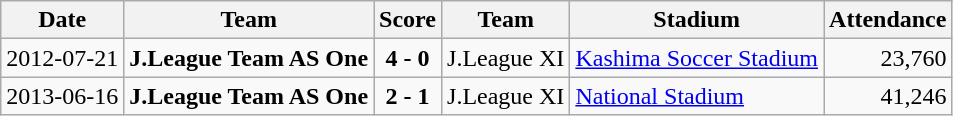<table class=wikitable>
<tr>
<th>Date</th>
<th>Team</th>
<th>Score</th>
<th>Team</th>
<th>Stadium</th>
<th>Attendance</th>
</tr>
<tr>
<td>2012-07-21</td>
<td align="right"><strong>J.League Team AS One</strong></td>
<td align="center"><strong>4 - 0</strong></td>
<td>J.League XI</td>
<td><a href='#'>Kashima Soccer Stadium</a></td>
<td align="right">23,760</td>
</tr>
<tr>
<td>2013-06-16</td>
<td align="right"><strong>J.League Team AS One</strong></td>
<td align="center"><strong>2 - 1</strong></td>
<td>J.League XI</td>
<td><a href='#'>National Stadium</a></td>
<td align="right">41,246</td>
</tr>
</table>
